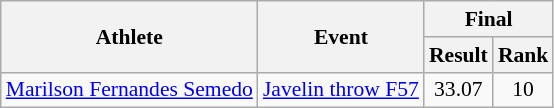<table class=wikitable style="font-size:90%">
<tr>
<th rowspan="2">Athlete</th>
<th rowspan="2">Event</th>
<th colspan="2">Final</th>
</tr>
<tr>
<th>Result</th>
<th>Rank</th>
</tr>
<tr align=center>
<td align=left><a href='#'>Marilson Fernandes Semedo</a></td>
<td align=left><a href='#'>Javelin throw F57</a></td>
<td>33.07</td>
<td>10</td>
</tr>
</table>
